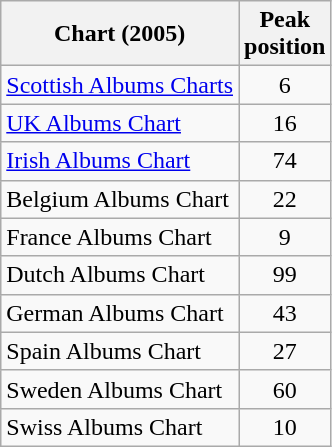<table class="wikitable sortable">
<tr>
<th>Chart (2005)</th>
<th>Peak<br>position</th>
</tr>
<tr>
<td><a href='#'>Scottish Albums Charts</a></td>
<td align="center">6</td>
</tr>
<tr>
<td><a href='#'>UK Albums Chart</a></td>
<td align="center">16</td>
</tr>
<tr>
<td><a href='#'>Irish Albums Chart</a></td>
<td align="center">74</td>
</tr>
<tr>
<td>Belgium Albums Chart</td>
<td align="center">22</td>
</tr>
<tr>
<td>France Albums Chart</td>
<td align="center">9</td>
</tr>
<tr>
<td>Dutch Albums Chart</td>
<td align="center">99</td>
</tr>
<tr>
<td>German Albums Chart</td>
<td align="center">43</td>
</tr>
<tr>
<td>Spain Albums Chart</td>
<td align="center">27</td>
</tr>
<tr>
<td>Sweden Albums Chart</td>
<td align="center">60</td>
</tr>
<tr>
<td>Swiss Albums Chart</td>
<td align="center">10</td>
</tr>
</table>
